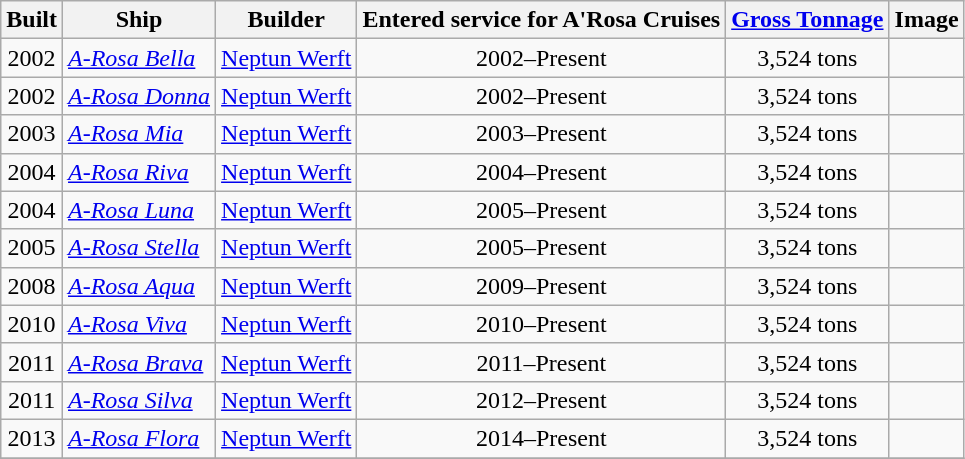<table class="wikitable">
<tr>
<th>Built</th>
<th>Ship</th>
<th>Builder</th>
<th>Entered service for A'Rosa Cruises</th>
<th><a href='#'>Gross Tonnage</a></th>
<th>Image</th>
</tr>
<tr>
<td align="Center">2002</td>
<td><em><a href='#'>A-Rosa Bella</a></em></td>
<td align="Center"><a href='#'>Neptun Werft</a></td>
<td align="Center">2002–Present</td>
<td align="Center">3,524 tons</td>
<td></td>
</tr>
<tr>
<td align="Center">2002</td>
<td><em><a href='#'>A-Rosa Donna</a></em></td>
<td align="Center"><a href='#'>Neptun Werft</a></td>
<td align="Center">2002–Present</td>
<td align="Center">3,524 tons</td>
<td></td>
</tr>
<tr>
<td align="Center">2003</td>
<td><em><a href='#'>A-Rosa Mia</a></em></td>
<td align="Center"><a href='#'>Neptun Werft</a></td>
<td align="Center">2003–Present</td>
<td align="Center">3,524 tons</td>
<td></td>
</tr>
<tr>
<td align="Center">2004</td>
<td><em><a href='#'>A-Rosa Riva</a></em></td>
<td align="Center"><a href='#'>Neptun Werft</a></td>
<td align="Center">2004–Present</td>
<td align="Center">3,524 tons</td>
<td></td>
</tr>
<tr>
<td align="Center">2004</td>
<td><em><a href='#'>A-Rosa Luna</a></em></td>
<td align="Center"><a href='#'>Neptun Werft</a></td>
<td align="Center">2005–Present</td>
<td align="Center">3,524 tons</td>
<td></td>
</tr>
<tr>
<td align="Center">2005</td>
<td><em><a href='#'>A-Rosa Stella</a></em></td>
<td align="Center"><a href='#'>Neptun Werft</a></td>
<td align="Center">2005–Present</td>
<td align="Center">3,524 tons</td>
<td></td>
</tr>
<tr>
<td align="Center">2008</td>
<td><em><a href='#'>A-Rosa Aqua</a></em></td>
<td align="Center"><a href='#'>Neptun Werft</a></td>
<td align="Center">2009–Present</td>
<td align="Center">3,524 tons</td>
<td></td>
</tr>
<tr>
<td align="Center">2010</td>
<td><em><a href='#'>A-Rosa Viva</a></em></td>
<td align="Center"><a href='#'>Neptun Werft</a></td>
<td align="Center">2010–Present</td>
<td align="Center">3,524 tons</td>
<td></td>
</tr>
<tr>
<td align="Center">2011</td>
<td><em><a href='#'>A-Rosa Brava</a></em></td>
<td align="Center"><a href='#'>Neptun Werft</a></td>
<td align="Center">2011–Present</td>
<td align="Center">3,524 tons</td>
<td></td>
</tr>
<tr>
<td align="Center">2011</td>
<td><em><a href='#'>A-Rosa Silva</a></em></td>
<td align="Center"><a href='#'>Neptun Werft</a></td>
<td align="Center">2012–Present</td>
<td align="Center">3,524 tons</td>
<td></td>
</tr>
<tr>
<td align="Center">2013</td>
<td><em><a href='#'>A-Rosa Flora</a></em></td>
<td align="Center"><a href='#'>Neptun Werft</a></td>
<td align="Center">2014–Present</td>
<td align="Center">3,524 tons</td>
<td></td>
</tr>
<tr>
</tr>
</table>
